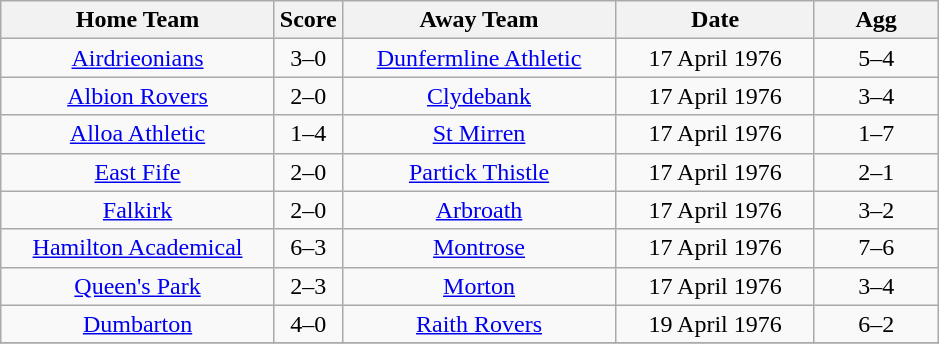<table class="wikitable" style="text-align:center;">
<tr>
<th width=175>Home Team</th>
<th width=20>Score</th>
<th width=175>Away Team</th>
<th width= 125>Date</th>
<th width= 75>Agg</th>
</tr>
<tr>
<td><a href='#'>Airdrieonians</a></td>
<td>3–0</td>
<td><a href='#'>Dunfermline Athletic</a></td>
<td>17 April 1976</td>
<td>5–4</td>
</tr>
<tr>
<td><a href='#'>Albion Rovers</a></td>
<td>2–0</td>
<td><a href='#'>Clydebank</a></td>
<td>17 April 1976</td>
<td>3–4</td>
</tr>
<tr>
<td><a href='#'>Alloa Athletic</a></td>
<td>1–4</td>
<td><a href='#'>St Mirren</a></td>
<td>17 April 1976</td>
<td>1–7</td>
</tr>
<tr>
<td><a href='#'>East Fife</a></td>
<td>2–0</td>
<td><a href='#'>Partick Thistle</a></td>
<td>17 April 1976</td>
<td>2–1</td>
</tr>
<tr>
<td><a href='#'>Falkirk</a></td>
<td>2–0</td>
<td><a href='#'>Arbroath</a></td>
<td>17 April 1976</td>
<td>3–2</td>
</tr>
<tr>
<td><a href='#'>Hamilton Academical</a></td>
<td>6–3</td>
<td><a href='#'>Montrose</a></td>
<td>17 April 1976</td>
<td>7–6</td>
</tr>
<tr>
<td><a href='#'>Queen's Park</a></td>
<td>2–3</td>
<td><a href='#'>Morton</a></td>
<td>17 April 1976</td>
<td>3–4</td>
</tr>
<tr>
<td><a href='#'>Dumbarton</a></td>
<td>4–0</td>
<td><a href='#'>Raith Rovers</a></td>
<td>19 April 1976</td>
<td>6–2</td>
</tr>
<tr>
</tr>
</table>
